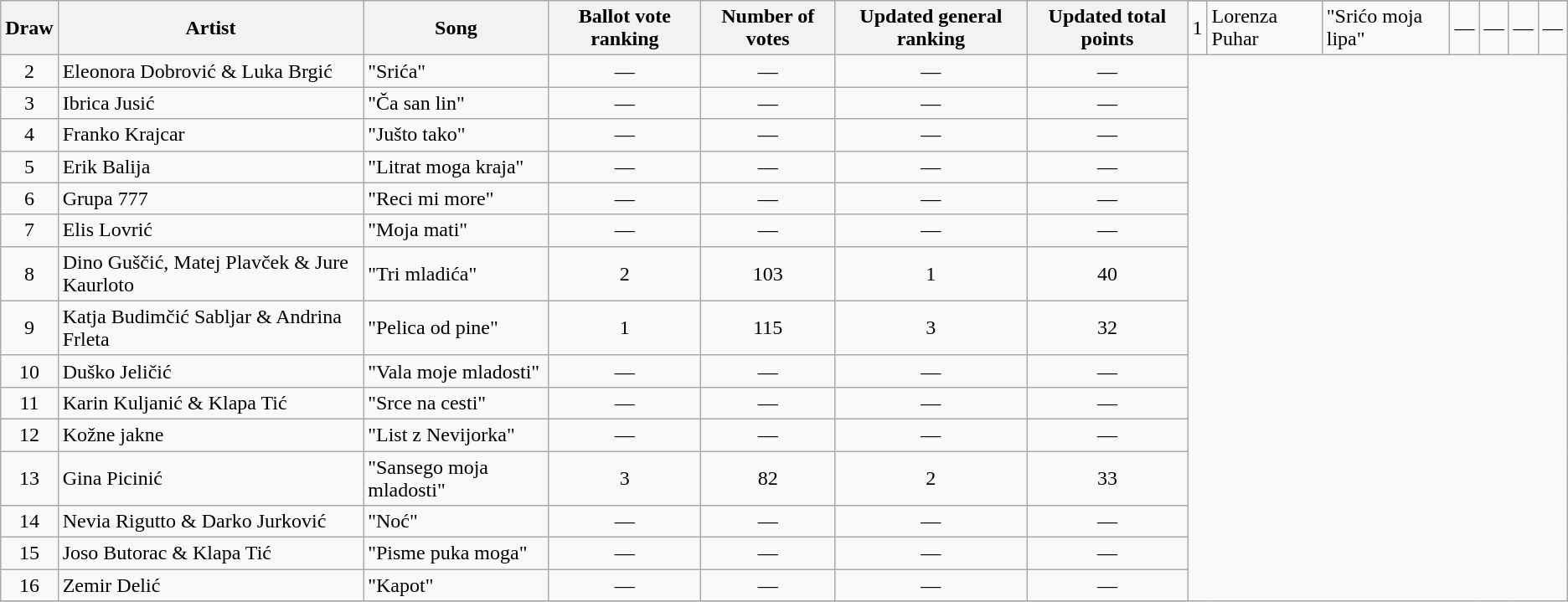<table class="wikitable sortable">
<tr>
<th rowspan="2">Draw</th>
<th rowspan="2">Artist</th>
<th rowspan="2">Song</th>
<th rowspan="2">Ballot vote ranking</th>
<th rowspan="2">Number of votes</th>
<th rowspan="2">Updated general ranking</th>
<th rowspan="2">Updated total points</th>
</tr>
<tr>
<td align="center">1</td>
<td>Lorenza Puhar</td>
<td>"Srićo moja lipa"</td>
<td align="center">—</td>
<td align="center">—</td>
<td align="center">—</td>
<td align="center">—</td>
</tr>
<tr>
<td align="center">2</td>
<td>Eleonora Dobrović & Luka Brgić</td>
<td>"Srića"</td>
<td align="center">—</td>
<td align="center">—</td>
<td align="center">—</td>
<td align="center">—</td>
</tr>
<tr>
<td align="center">3</td>
<td>Ibrica Jusić</td>
<td>"Ča san lin"</td>
<td align="center">—</td>
<td align="center">—</td>
<td align="center">—</td>
<td align="center">—</td>
</tr>
<tr>
<td align="center">4</td>
<td>Franko Krajcar</td>
<td>"Jušto tako"</td>
<td align="center">—</td>
<td align="center">—</td>
<td align="center">—</td>
<td align="center">—</td>
</tr>
<tr>
<td align="center">5</td>
<td>Erik Balija</td>
<td>"Litrat moga kraja"</td>
<td align="center">—</td>
<td align="center">—</td>
<td align="center">—</td>
<td align="center">—</td>
</tr>
<tr>
<td align="center">6</td>
<td>Grupa 777</td>
<td>"Reci mi more"</td>
<td align="center">—</td>
<td align="center">—</td>
<td align="center">—</td>
<td align="center">—</td>
</tr>
<tr>
<td align="center">7</td>
<td>Elis Lovrić</td>
<td>"Moja mati"</td>
<td align="center">—</td>
<td align="center">—</td>
<td align="center">—</td>
<td align="center">—</td>
</tr>
<tr>
<td align="center">8</td>
<td>Dino Guščić, Matej Plavček & Jure Kaurloto</td>
<td>"Tri mladića"</td>
<td align="center">2</td>
<td align="center">103</td>
<td align="center">1</td>
<td align="center">40</td>
</tr>
<tr>
<td align="center">9</td>
<td>Katja Budimčić Sabljar & Andrina Frleta</td>
<td>"Pelica od pine"</td>
<td align="center">1</td>
<td align="center">115</td>
<td align="center">3</td>
<td align="center">32</td>
</tr>
<tr>
<td align="center">10</td>
<td>Duško Jeličić</td>
<td>"Vala moje mladosti"</td>
<td align="center">—</td>
<td align="center">—</td>
<td align="center">—</td>
<td align="center">—</td>
</tr>
<tr>
<td align="center">11</td>
<td>Karin Kuljanić & Klapa Tić</td>
<td>"Srce na cesti"</td>
<td align="center">—</td>
<td align="center">—</td>
<td align="center">—</td>
<td align="center">—</td>
</tr>
<tr>
<td align="center">12</td>
<td>Kožne jakne</td>
<td>"List z Nevijorka"</td>
<td align="center">—</td>
<td align="center">—</td>
<td align="center">—</td>
<td align="center">—</td>
</tr>
<tr>
<td align="center">13</td>
<td>Gina Picinić</td>
<td>"Sansego moja mladosti"</td>
<td align="center">3</td>
<td align="center">82</td>
<td align="center">2</td>
<td align="center">33</td>
</tr>
<tr>
<td align="center">14</td>
<td>Nevia Rigutto & Darko Jurković</td>
<td>"Noć"</td>
<td align="center">—</td>
<td align="center">—</td>
<td align="center">—</td>
<td align="center">—</td>
</tr>
<tr>
<td align="center">15</td>
<td>Joso Butorac & Klapa Tić</td>
<td>"Pisme puka moga"</td>
<td align="center">—</td>
<td align="center">—</td>
<td align="center">—</td>
<td align="center">—</td>
</tr>
<tr>
<td align="center">16</td>
<td>Zemir Delić</td>
<td>"Kapot"</td>
<td align="center">—</td>
<td align="center">—</td>
<td align="center">—</td>
<td align="center">—</td>
</tr>
<tr>
</tr>
</table>
